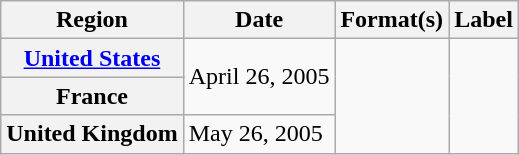<table class="wikitable plainrowheaders">
<tr>
<th scope="col">Region</th>
<th scope="col">Date</th>
<th scope="col">Format(s)</th>
<th scope="col">Label</th>
</tr>
<tr>
<th scope="row"><a href='#'>United States</a></th>
<td rowspan="2">April 26, 2005</td>
<td rowspan="3"></td>
<td rowspan="3"></td>
</tr>
<tr>
<th scope="row">France</th>
</tr>
<tr>
<th scope="row">United Kingdom</th>
<td>May 26, 2005</td>
</tr>
</table>
